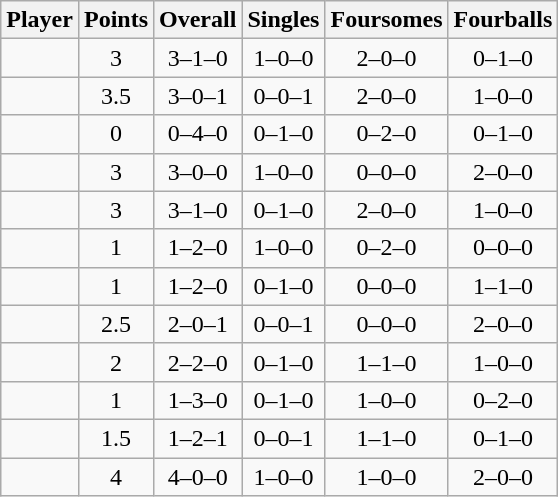<table class="wikitable sortable" style="text-align:center">
<tr>
<th>Player</th>
<th>Points</th>
<th>Overall</th>
<th>Singles</th>
<th>Foursomes</th>
<th>Fourballs</th>
</tr>
<tr>
<td align=left></td>
<td>3</td>
<td>3–1–0</td>
<td>1–0–0</td>
<td>2–0–0</td>
<td>0–1–0</td>
</tr>
<tr>
<td align=left></td>
<td>3.5</td>
<td>3–0–1</td>
<td>0–0–1</td>
<td>2–0–0</td>
<td>1–0–0</td>
</tr>
<tr>
<td align=left></td>
<td>0</td>
<td>0–4–0</td>
<td>0–1–0</td>
<td>0–2–0</td>
<td>0–1–0</td>
</tr>
<tr>
<td align=left></td>
<td>3</td>
<td>3–0–0</td>
<td>1–0–0</td>
<td>0–0–0</td>
<td>2–0–0</td>
</tr>
<tr>
<td align=left></td>
<td>3</td>
<td>3–1–0</td>
<td>0–1–0</td>
<td>2–0–0</td>
<td>1–0–0</td>
</tr>
<tr>
<td align=left></td>
<td>1</td>
<td>1–2–0</td>
<td>1–0–0</td>
<td>0–2–0</td>
<td>0–0–0</td>
</tr>
<tr>
<td align=left></td>
<td>1</td>
<td>1–2–0</td>
<td>0–1–0</td>
<td>0–0–0</td>
<td>1–1–0</td>
</tr>
<tr>
<td align=left></td>
<td>2.5</td>
<td>2–0–1</td>
<td>0–0–1</td>
<td>0–0–0</td>
<td>2–0–0</td>
</tr>
<tr>
<td align=left></td>
<td>2</td>
<td>2–2–0</td>
<td>0–1–0</td>
<td>1–1–0</td>
<td>1–0–0</td>
</tr>
<tr>
<td align=left></td>
<td>1</td>
<td>1–3–0</td>
<td>0–1–0</td>
<td>1–0–0</td>
<td>0–2–0</td>
</tr>
<tr>
<td align=left></td>
<td>1.5</td>
<td>1–2–1</td>
<td>0–0–1</td>
<td>1–1–0</td>
<td>0–1–0</td>
</tr>
<tr>
<td align=left></td>
<td>4</td>
<td>4–0–0</td>
<td>1–0–0</td>
<td>1–0–0</td>
<td>2–0–0</td>
</tr>
</table>
